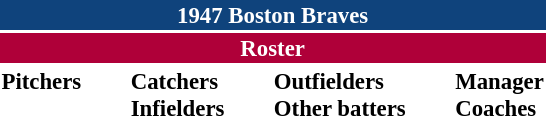<table class="toccolours" style="font-size: 95%;">
<tr>
<th colspan="10" style="background-color: #0f437c; color: white; text-align: center;">1947 Boston Braves</th>
</tr>
<tr>
<td colspan="10" style="background-color: #af0039; color: white; text-align: center;"><strong>Roster</strong></td>
</tr>
<tr>
<td valign="top"><strong>Pitchers</strong><br>















</td>
<td width="25px"></td>
<td valign="top"><strong>Catchers</strong><br>

<strong>Infielders</strong>







</td>
<td width="25px"></td>
<td valign="top"><strong>Outfielders</strong><br>





<strong>Other batters</strong>
</td>
<td width="25px"></td>
<td valign="top"><strong>Manager</strong><br>
<strong>Coaches</strong>



</td>
</tr>
</table>
